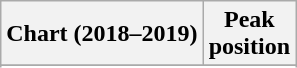<table class="wikitable sortable plainrowheaders" style="text-align:center">
<tr>
<th scope="col">Chart (2018–2019)</th>
<th scope="col">Peak<br>position</th>
</tr>
<tr>
</tr>
<tr>
</tr>
</table>
